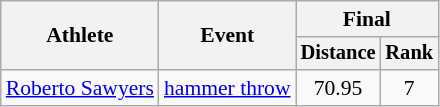<table class=wikitable style="font-size:90%">
<tr>
<th rowspan="2">Athlete</th>
<th rowspan="2">Event</th>
<th colspan="2">Final</th>
</tr>
<tr style="font-size:95%">
<th>Distance</th>
<th>Rank</th>
</tr>
<tr align=center>
<td align=left><a href='#'>Roberto Sawyers</a></td>
<td align=left><a href='#'>hammer throw</a></td>
<td>70.95</td>
<td>7</td>
</tr>
</table>
